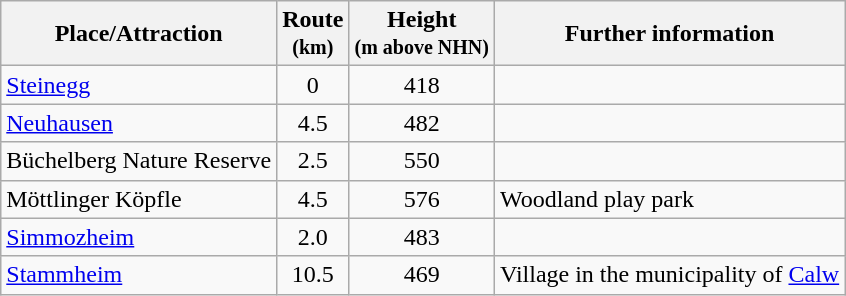<table class="wikitable toptextcells">
<tr class="hintergrundfarbe5">
<th>Place/Attraction</th>
<th>Route<br><small>(km)</small></th>
<th>Height<br><small>(m above NHN)</small></th>
<th class="unsortable">Further information</th>
</tr>
<tr>
<td><a href='#'>Steinegg</a></td>
<td style="text-align:center">0</td>
<td style="text-align:center">418</td>
<td></td>
</tr>
<tr>
<td><a href='#'>Neuhausen</a></td>
<td style="text-align:center">4.5</td>
<td style="text-align:center">482</td>
<td></td>
</tr>
<tr>
<td>Büchelberg Nature Reserve</td>
<td style="text-align:center">2.5</td>
<td style="text-align:center">550</td>
<td></td>
</tr>
<tr>
<td>Möttlinger Köpfle</td>
<td style="text-align:center">4.5</td>
<td style="text-align:center">576</td>
<td>Woodland play park</td>
</tr>
<tr>
<td><a href='#'>Simmozheim</a></td>
<td style="text-align:center">2.0</td>
<td style="text-align:center">483</td>
<td></td>
</tr>
<tr>
<td><a href='#'>Stammheim</a></td>
<td style="text-align:center">10.5</td>
<td style="text-align:center">469</td>
<td>Village in the municipality of <a href='#'>Calw</a></td>
</tr>
</table>
